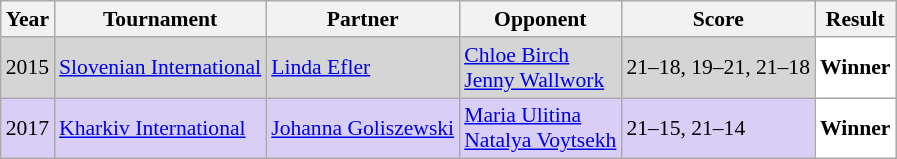<table class="sortable wikitable" style="font-size: 90%;">
<tr>
<th>Year</th>
<th>Tournament</th>
<th>Partner</th>
<th>Opponent</th>
<th>Score</th>
<th>Result</th>
</tr>
<tr style="background:#D5D5D5">
<td align="center">2015</td>
<td align="left"><a href='#'>Slovenian International</a></td>
<td align="left"> <a href='#'>Linda Efler</a></td>
<td align="left"> <a href='#'>Chloe Birch</a><br> <a href='#'>Jenny Wallwork</a></td>
<td align="left">21–18, 19–21, 21–18</td>
<td style="text-align:left; background:white"> <strong>Winner</strong></td>
</tr>
<tr style="background:#D8CEF6">
<td align="center">2017</td>
<td align="left"><a href='#'>Kharkiv International</a></td>
<td align="left"> <a href='#'>Johanna Goliszewski</a></td>
<td align="left"> <a href='#'>Maria Ulitina</a><br> <a href='#'>Natalya Voytsekh</a></td>
<td align="left">21–15, 21–14</td>
<td style="text-align:left; background:white"> <strong>Winner</strong></td>
</tr>
</table>
